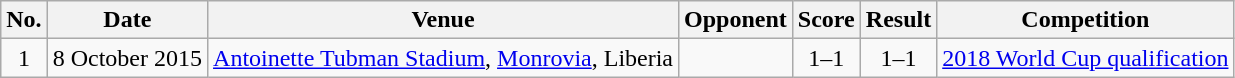<table class="wikitable sortable">
<tr>
<th scope="col">No.</th>
<th scope="col">Date</th>
<th scope="col">Venue</th>
<th scope="col">Opponent</th>
<th scope="col">Score</th>
<th scope="col">Result</th>
<th scope="col">Competition</th>
</tr>
<tr>
<td align="center">1</td>
<td>8 October 2015</td>
<td><a href='#'>Antoinette Tubman Stadium</a>, <a href='#'>Monrovia</a>, Liberia</td>
<td></td>
<td align="center">1–1</td>
<td align="center">1–1</td>
<td><a href='#'>2018 World Cup qualification</a></td>
</tr>
</table>
